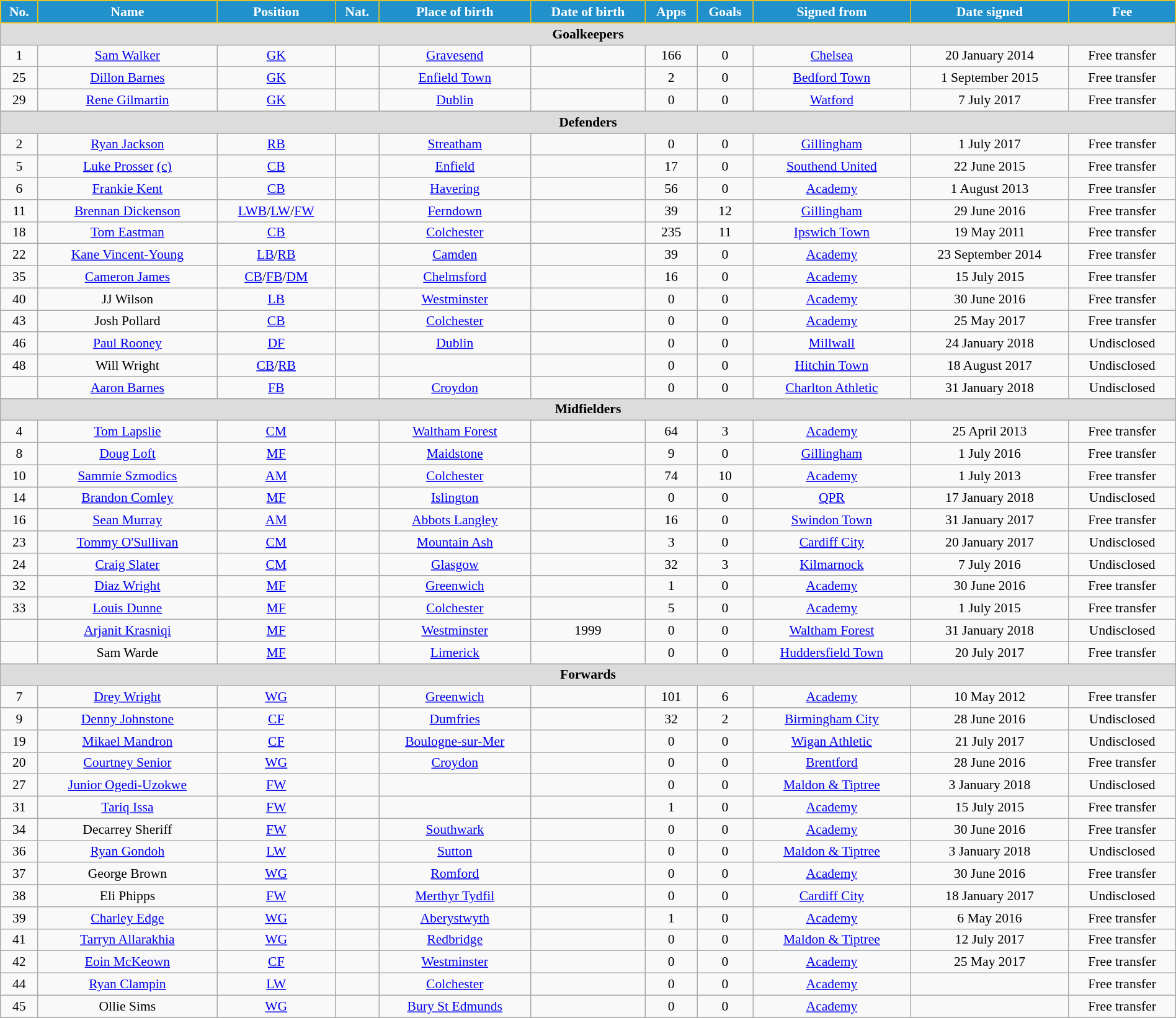<table class="wikitable" style="text-align:center; font-size:90%; width:100%;">
<tr>
<th style="background:#2191CC; color:white; border:1px solid #F7C408; text-align:center;">No.</th>
<th style="background:#2191CC; color:white; border:1px solid #F7C408; text-align:center;">Name</th>
<th style="background:#2191CC; color:white; border:1px solid #F7C408; text-align:center;">Position</th>
<th style="background:#2191CC; color:white; border:1px solid #F7C408; text-align:center;">Nat.</th>
<th style="background:#2191CC; color:white; border:1px solid #F7C408; text-align:center;">Place of birth</th>
<th style="background:#2191CC; color:white; border:1px solid #F7C408; text-align:center;">Date of birth</th>
<th style="background:#2191CC; color:white; border:1px solid #F7C408; text-align:center;">Apps</th>
<th style="background:#2191CC; color:white; border:1px solid #F7C408; text-align:center;">Goals</th>
<th style="background:#2191CC; color:white; border:1px solid #F7C408; text-align:center;">Signed from</th>
<th style="background:#2191CC; color:white; border:1px solid #F7C408; text-align:center;">Date signed</th>
<th style="background:#2191CC; color:white; border:1px solid #F7C408; text-align:center;">Fee</th>
</tr>
<tr>
<th colspan="13" style="background:#dcdcdc; text-align:center;">Goalkeepers</th>
</tr>
<tr>
<td>1</td>
<td><a href='#'>Sam Walker</a></td>
<td><a href='#'>GK</a></td>
<td></td>
<td><a href='#'>Gravesend</a></td>
<td></td>
<td>166</td>
<td>0</td>
<td> <a href='#'>Chelsea</a></td>
<td>20 January 2014</td>
<td>Free transfer</td>
</tr>
<tr>
<td>25</td>
<td><a href='#'>Dillon Barnes</a></td>
<td><a href='#'>GK</a></td>
<td></td>
<td><a href='#'>Enfield Town</a></td>
<td></td>
<td>2</td>
<td>0</td>
<td> <a href='#'>Bedford Town</a></td>
<td>1 September 2015</td>
<td>Free transfer</td>
</tr>
<tr>
<td>29</td>
<td><a href='#'>Rene Gilmartin</a></td>
<td><a href='#'>GK</a></td>
<td></td>
<td><a href='#'>Dublin</a></td>
<td></td>
<td>0</td>
<td>0</td>
<td> <a href='#'>Watford</a></td>
<td>7 July 2017</td>
<td>Free transfer</td>
</tr>
<tr>
<th colspan="13" style="background:#dcdcdc; text-align:center;">Defenders</th>
</tr>
<tr>
<td>2</td>
<td><a href='#'>Ryan Jackson</a></td>
<td><a href='#'>RB</a></td>
<td></td>
<td><a href='#'>Streatham</a></td>
<td></td>
<td>0</td>
<td>0</td>
<td> <a href='#'>Gillingham</a></td>
<td>1 July 2017</td>
<td>Free transfer</td>
</tr>
<tr>
<td>5</td>
<td><a href='#'>Luke Prosser</a> <a href='#'>(c)</a></td>
<td><a href='#'>CB</a></td>
<td></td>
<td><a href='#'>Enfield</a></td>
<td></td>
<td>17</td>
<td>0</td>
<td> <a href='#'>Southend United</a></td>
<td>22 June 2015</td>
<td>Free transfer</td>
</tr>
<tr>
<td>6</td>
<td><a href='#'>Frankie Kent</a></td>
<td><a href='#'>CB</a></td>
<td></td>
<td><a href='#'>Havering</a></td>
<td></td>
<td>56</td>
<td>0</td>
<td><a href='#'>Academy</a></td>
<td>1 August 2013</td>
<td>Free transfer</td>
</tr>
<tr>
<td>11</td>
<td><a href='#'>Brennan Dickenson</a></td>
<td><a href='#'>LWB</a>/<a href='#'>LW</a>/<a href='#'>FW</a></td>
<td></td>
<td><a href='#'>Ferndown</a></td>
<td></td>
<td>39</td>
<td>12</td>
<td> <a href='#'>Gillingham</a></td>
<td>29 June 2016</td>
<td>Free transfer</td>
</tr>
<tr>
<td>18</td>
<td><a href='#'>Tom Eastman</a></td>
<td><a href='#'>CB</a></td>
<td></td>
<td><a href='#'>Colchester</a></td>
<td></td>
<td>235</td>
<td>11</td>
<td> <a href='#'>Ipswich Town</a></td>
<td>19 May 2011</td>
<td>Free transfer</td>
</tr>
<tr>
<td>22</td>
<td><a href='#'>Kane Vincent-Young</a></td>
<td><a href='#'>LB</a>/<a href='#'>RB</a></td>
<td></td>
<td><a href='#'>Camden</a></td>
<td></td>
<td>39</td>
<td>0</td>
<td><a href='#'>Academy</a></td>
<td>23 September 2014</td>
<td>Free transfer</td>
</tr>
<tr>
<td>35</td>
<td><a href='#'>Cameron James</a></td>
<td><a href='#'>CB</a>/<a href='#'>FB</a>/<a href='#'>DM</a></td>
<td></td>
<td><a href='#'>Chelmsford</a></td>
<td></td>
<td>16</td>
<td>0</td>
<td><a href='#'>Academy</a></td>
<td>15 July 2015</td>
<td>Free transfer</td>
</tr>
<tr>
<td>40</td>
<td>JJ Wilson</td>
<td><a href='#'>LB</a></td>
<td></td>
<td><a href='#'>Westminster</a></td>
<td></td>
<td>0</td>
<td>0</td>
<td><a href='#'>Academy</a></td>
<td>30 June 2016</td>
<td>Free transfer</td>
</tr>
<tr>
<td>43</td>
<td>Josh Pollard</td>
<td><a href='#'>CB</a></td>
<td></td>
<td><a href='#'>Colchester</a></td>
<td></td>
<td>0</td>
<td>0</td>
<td><a href='#'>Academy</a></td>
<td>25 May 2017</td>
<td>Free transfer</td>
</tr>
<tr>
<td>46</td>
<td><a href='#'>Paul Rooney</a></td>
<td><a href='#'>DF</a></td>
<td></td>
<td><a href='#'>Dublin</a></td>
<td></td>
<td>0</td>
<td>0</td>
<td> <a href='#'>Millwall</a></td>
<td>24 January 2018</td>
<td>Undisclosed</td>
</tr>
<tr>
<td>48</td>
<td>Will Wright</td>
<td><a href='#'>CB</a>/<a href='#'>RB</a></td>
<td></td>
<td></td>
<td></td>
<td>0</td>
<td>0</td>
<td> <a href='#'>Hitchin Town</a></td>
<td>18 August 2017</td>
<td>Undisclosed</td>
</tr>
<tr>
<td></td>
<td><a href='#'>Aaron Barnes</a></td>
<td><a href='#'>FB</a></td>
<td></td>
<td><a href='#'>Croydon</a></td>
<td></td>
<td>0</td>
<td>0</td>
<td> <a href='#'>Charlton Athletic</a></td>
<td>31 January 2018</td>
<td>Undisclosed</td>
</tr>
<tr>
<th colspan="13" style="background:#dcdcdc; text-align:center;">Midfielders</th>
</tr>
<tr>
<td>4</td>
<td><a href='#'>Tom Lapslie</a></td>
<td><a href='#'>CM</a></td>
<td></td>
<td><a href='#'>Waltham Forest</a></td>
<td></td>
<td>64</td>
<td>3</td>
<td><a href='#'>Academy</a></td>
<td>25 April 2013</td>
<td>Free transfer</td>
</tr>
<tr>
<td>8</td>
<td><a href='#'>Doug Loft</a></td>
<td><a href='#'>MF</a></td>
<td></td>
<td><a href='#'>Maidstone</a></td>
<td></td>
<td>9</td>
<td>0</td>
<td> <a href='#'>Gillingham</a></td>
<td>1 July 2016</td>
<td>Free transfer</td>
</tr>
<tr>
<td>10</td>
<td><a href='#'>Sammie Szmodics</a></td>
<td><a href='#'>AM</a></td>
<td></td>
<td><a href='#'>Colchester</a></td>
<td></td>
<td>74</td>
<td>10</td>
<td><a href='#'>Academy</a></td>
<td>1 July 2013</td>
<td>Free transfer</td>
</tr>
<tr>
<td>14</td>
<td><a href='#'>Brandon Comley</a></td>
<td><a href='#'>MF</a></td>
<td></td>
<td> <a href='#'>Islington</a></td>
<td></td>
<td>0</td>
<td>0</td>
<td> <a href='#'>QPR</a></td>
<td>17 January 2018</td>
<td>Undisclosed</td>
</tr>
<tr>
<td>16</td>
<td><a href='#'>Sean Murray</a></td>
<td><a href='#'>AM</a></td>
<td></td>
<td> <a href='#'>Abbots Langley</a></td>
<td></td>
<td>16</td>
<td>0</td>
<td> <a href='#'>Swindon Town</a></td>
<td>31 January 2017</td>
<td>Free transfer</td>
</tr>
<tr>
<td>23</td>
<td><a href='#'>Tommy O'Sullivan</a></td>
<td><a href='#'>CM</a></td>
<td></td>
<td><a href='#'>Mountain Ash</a></td>
<td></td>
<td>3</td>
<td>0</td>
<td> <a href='#'>Cardiff City</a></td>
<td>20 January 2017</td>
<td>Undisclosed</td>
</tr>
<tr>
<td>24</td>
<td><a href='#'>Craig Slater</a></td>
<td><a href='#'>CM</a></td>
<td></td>
<td><a href='#'>Glasgow</a></td>
<td></td>
<td>32</td>
<td>3</td>
<td> <a href='#'>Kilmarnock</a></td>
<td>7 July 2016</td>
<td>Undisclosed</td>
</tr>
<tr>
<td>32</td>
<td><a href='#'>Diaz Wright</a></td>
<td><a href='#'>MF</a></td>
<td></td>
<td><a href='#'>Greenwich</a></td>
<td></td>
<td>1</td>
<td>0</td>
<td><a href='#'>Academy</a></td>
<td>30 June 2016</td>
<td>Free transfer</td>
</tr>
<tr>
<td>33</td>
<td><a href='#'>Louis Dunne</a></td>
<td><a href='#'>MF</a></td>
<td></td>
<td> <a href='#'>Colchester</a></td>
<td></td>
<td>5</td>
<td>0</td>
<td><a href='#'>Academy</a></td>
<td>1 July 2015</td>
<td>Free transfer</td>
</tr>
<tr>
<td></td>
<td><a href='#'>Arjanit Krasniqi</a></td>
<td><a href='#'>MF</a></td>
<td></td>
<td><a href='#'>Westminster</a></td>
<td>1999</td>
<td>0</td>
<td>0</td>
<td> <a href='#'>Waltham Forest</a></td>
<td>31 January 2018</td>
<td>Undisclosed</td>
</tr>
<tr>
<td></td>
<td>Sam Warde</td>
<td><a href='#'>MF</a></td>
<td></td>
<td><a href='#'>Limerick</a></td>
<td></td>
<td>0</td>
<td>0</td>
<td> <a href='#'>Huddersfield Town</a></td>
<td>20 July 2017</td>
<td>Free transfer</td>
</tr>
<tr>
<th colspan="13" style="background:#dcdcdc; text-align:center;">Forwards</th>
</tr>
<tr>
<td>7</td>
<td><a href='#'>Drey Wright</a></td>
<td><a href='#'>WG</a></td>
<td></td>
<td><a href='#'>Greenwich</a></td>
<td></td>
<td>101</td>
<td>6</td>
<td><a href='#'>Academy</a></td>
<td>10 May 2012</td>
<td>Free transfer</td>
</tr>
<tr>
<td>9</td>
<td><a href='#'>Denny Johnstone</a></td>
<td><a href='#'>CF</a></td>
<td></td>
<td><a href='#'>Dumfries</a></td>
<td></td>
<td>32</td>
<td>2</td>
<td> <a href='#'>Birmingham City</a></td>
<td>28 June 2016</td>
<td>Undisclosed</td>
</tr>
<tr>
<td>19</td>
<td><a href='#'>Mikael Mandron</a></td>
<td><a href='#'>CF</a></td>
<td></td>
<td><a href='#'>Boulogne-sur-Mer</a></td>
<td></td>
<td>0</td>
<td>0</td>
<td> <a href='#'>Wigan Athletic</a></td>
<td>21 July 2017</td>
<td>Undisclosed</td>
</tr>
<tr>
<td>20</td>
<td><a href='#'>Courtney Senior</a></td>
<td><a href='#'>WG</a></td>
<td></td>
<td><a href='#'>Croydon</a></td>
<td></td>
<td>0</td>
<td>0</td>
<td> <a href='#'>Brentford</a></td>
<td>28 June 2016</td>
<td>Free transfer</td>
</tr>
<tr>
<td>27</td>
<td><a href='#'>Junior Ogedi-Uzokwe</a></td>
<td><a href='#'>FW</a></td>
<td></td>
<td></td>
<td></td>
<td>0</td>
<td>0</td>
<td> <a href='#'>Maldon & Tiptree</a></td>
<td>3 January 2018</td>
<td>Undisclosed</td>
</tr>
<tr>
<td>31</td>
<td><a href='#'>Tariq Issa</a></td>
<td><a href='#'>FW</a></td>
<td></td>
<td></td>
<td></td>
<td>1</td>
<td>0</td>
<td><a href='#'>Academy</a></td>
<td>15 July 2015</td>
<td>Free transfer</td>
</tr>
<tr>
<td>34</td>
<td>Decarrey Sheriff</td>
<td><a href='#'>FW</a></td>
<td></td>
<td><a href='#'>Southwark</a></td>
<td></td>
<td>0</td>
<td>0</td>
<td><a href='#'>Academy</a></td>
<td>30 June 2016</td>
<td>Free transfer</td>
</tr>
<tr>
<td>36</td>
<td><a href='#'>Ryan Gondoh</a></td>
<td><a href='#'>LW</a></td>
<td></td>
<td><a href='#'>Sutton</a></td>
<td></td>
<td>0</td>
<td>0</td>
<td> <a href='#'>Maldon & Tiptree</a></td>
<td>3 January 2018</td>
<td>Undisclosed</td>
</tr>
<tr>
<td>37</td>
<td>George Brown</td>
<td><a href='#'>WG</a></td>
<td></td>
<td><a href='#'>Romford</a></td>
<td></td>
<td>0</td>
<td>0</td>
<td><a href='#'>Academy</a></td>
<td>30 June 2016</td>
<td>Free transfer</td>
</tr>
<tr>
<td>38</td>
<td>Eli Phipps</td>
<td><a href='#'>FW</a></td>
<td></td>
<td><a href='#'>Merthyr Tydfil</a></td>
<td></td>
<td>0</td>
<td>0</td>
<td> <a href='#'>Cardiff City</a></td>
<td>18 January 2017</td>
<td>Undisclosed</td>
</tr>
<tr>
<td>39</td>
<td><a href='#'>Charley Edge</a></td>
<td><a href='#'>WG</a></td>
<td></td>
<td><a href='#'>Aberystwyth</a></td>
<td></td>
<td>1</td>
<td>0</td>
<td><a href='#'>Academy</a></td>
<td>6 May 2016</td>
<td>Free transfer</td>
</tr>
<tr>
<td>41</td>
<td><a href='#'>Tarryn Allarakhia</a></td>
<td><a href='#'>WG</a></td>
<td></td>
<td><a href='#'>Redbridge</a></td>
<td></td>
<td>0</td>
<td>0</td>
<td> <a href='#'>Maldon & Tiptree</a></td>
<td>12 July 2017</td>
<td>Free transfer</td>
</tr>
<tr>
<td>42</td>
<td><a href='#'>Eoin McKeown</a></td>
<td><a href='#'>CF</a></td>
<td></td>
<td><a href='#'>Westminster</a></td>
<td></td>
<td>0</td>
<td>0</td>
<td><a href='#'>Academy</a></td>
<td>25 May 2017</td>
<td>Free transfer</td>
</tr>
<tr>
<td>44</td>
<td><a href='#'>Ryan Clampin</a></td>
<td><a href='#'>LW</a></td>
<td></td>
<td><a href='#'>Colchester</a></td>
<td></td>
<td>0</td>
<td>0</td>
<td><a href='#'>Academy</a></td>
<td></td>
<td>Free transfer</td>
</tr>
<tr>
<td>45</td>
<td>Ollie Sims</td>
<td><a href='#'>WG</a></td>
<td></td>
<td><a href='#'>Bury St Edmunds</a></td>
<td></td>
<td>0</td>
<td>0</td>
<td><a href='#'>Academy</a></td>
<td></td>
<td>Free transfer</td>
</tr>
</table>
